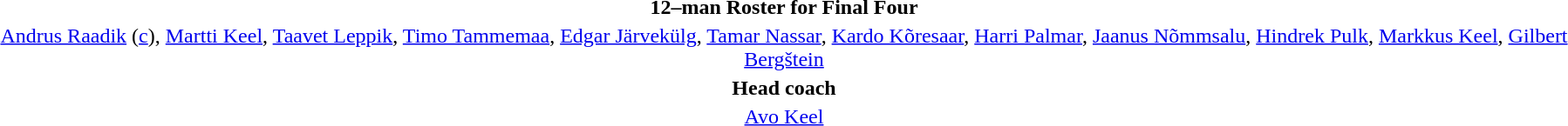<table style="text-align: center; margin-top: 2em; margin-left: auto; margin-right: auto">
<tr>
<td><strong>12–man Roster for Final Four</strong></td>
</tr>
<tr>
<td><a href='#'>Andrus Raadik</a> (<a href='#'>c</a>), <a href='#'>Martti Keel</a>, <a href='#'>Taavet Leppik</a>, <a href='#'>Timo Tammemaa</a>, <a href='#'>Edgar Järvekülg</a>, <a href='#'>Tamar Nassar</a>, <a href='#'>Kardo Kõresaar</a>, <a href='#'>Harri Palmar</a>, <a href='#'>Jaanus Nõmmsalu</a>, <a href='#'>Hindrek Pulk</a>, <a href='#'>Markkus Keel</a>, <a href='#'>Gilbert Bergštein</a></td>
</tr>
<tr>
<td><strong>Head coach</strong></td>
</tr>
<tr>
<td><a href='#'>Avo Keel</a></td>
</tr>
</table>
